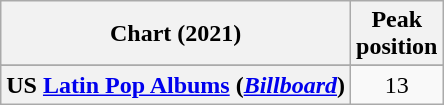<table class="wikitable sortable plainrowheaders" style="text-align:center">
<tr>
<th scope="col">Chart (2021)</th>
<th scope="col">Peak<br>position</th>
</tr>
<tr>
</tr>
<tr>
<th scope="row">US <a href='#'>Latin Pop Albums</a> (<em><a href='#'>Billboard</a></em>)</th>
<td>13</td>
</tr>
</table>
